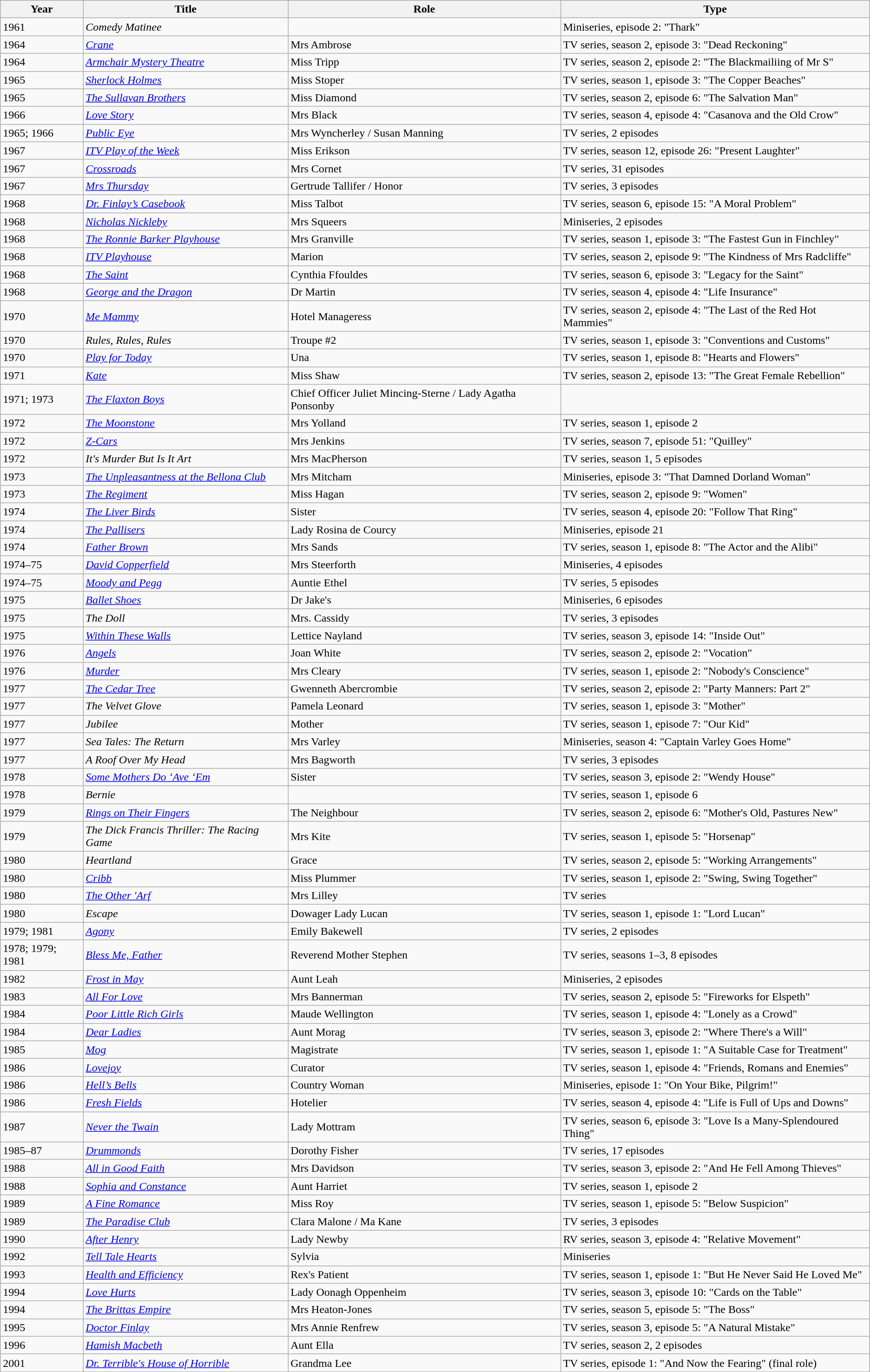<table class="wikitable sortable">
<tr>
<th>Year</th>
<th>Title</th>
<th>Role</th>
<th>Type</th>
</tr>
<tr>
<td>1961</td>
<td><em>Comedy Matinee</em></td>
<td></td>
<td>Miniseries, episode 2: "Thark"</td>
</tr>
<tr>
<td>1964</td>
<td><em><a href='#'>Crane</a></em></td>
<td>Mrs Ambrose</td>
<td>TV series, season 2, episode 3: "Dead Reckoning"</td>
</tr>
<tr>
<td>1964</td>
<td><em><a href='#'>Armchair Mystery Theatre</a></em></td>
<td>Miss Tripp</td>
<td>TV series, season 2, episode 2: "The Blackmailiing of Mr S"</td>
</tr>
<tr>
<td>1965</td>
<td><em><a href='#'>Sherlock Holmes</a></em></td>
<td>Miss Stoper</td>
<td>TV series, season 1, episode 3: "The Copper Beaches"</td>
</tr>
<tr>
<td>1965</td>
<td><em><a href='#'>The Sullavan Brothers</a></em></td>
<td>Miss Diamond</td>
<td>TV series, season 2, episode 6: "The Salvation Man"</td>
</tr>
<tr>
<td>1966</td>
<td><em><a href='#'>Love Story</a></em></td>
<td>Mrs Black</td>
<td>TV series, season 4, episode 4: "Casanova and the Old Crow"</td>
</tr>
<tr>
<td>1965; 1966</td>
<td><em><a href='#'>Public Eye</a></em></td>
<td>Mrs Wyncherley / Susan Manning</td>
<td>TV series, 2 episodes</td>
</tr>
<tr>
<td>1967</td>
<td><em><a href='#'>ITV Play of the Week</a></em></td>
<td>Miss Erikson</td>
<td>TV series, season 12, episode 26: "Present Laughter"</td>
</tr>
<tr>
<td>1967</td>
<td><em><a href='#'>Crossroads</a></em></td>
<td>Mrs Cornet</td>
<td>TV series, 31 episodes</td>
</tr>
<tr>
<td>1967</td>
<td><em><a href='#'>Mrs Thursday</a></em></td>
<td>Gertrude Tallifer / Honor</td>
<td>TV series, 3 episodes</td>
</tr>
<tr>
<td>1968</td>
<td><em><a href='#'>Dr. Finlay’s Casebook</a></em></td>
<td>Miss Talbot</td>
<td>TV series, season 6, episode 15: "A Moral Problem"</td>
</tr>
<tr>
<td>1968</td>
<td><em><a href='#'>Nicholas Nickleby</a></em></td>
<td>Mrs Squeers</td>
<td>Miniseries, 2 episodes</td>
</tr>
<tr>
<td>1968</td>
<td><em><a href='#'>The Ronnie Barker Playhouse</a></em></td>
<td>Mrs Granville</td>
<td>TV series, season 1, episode 3: "The Fastest Gun in Finchley"</td>
</tr>
<tr>
<td>1968</td>
<td><em><a href='#'>ITV Playhouse</a></em></td>
<td>Marion</td>
<td>TV series, season 2, episode 9: "The Kindness of Mrs Radcliffe"</td>
</tr>
<tr>
<td>1968</td>
<td><em><a href='#'>The Saint</a></em></td>
<td>Cynthia Ffouldes</td>
<td>TV series, season 6, episode 3: "Legacy for the Saint"</td>
</tr>
<tr>
<td>1968</td>
<td><em><a href='#'>George and the Dragon</a></em></td>
<td>Dr Martin</td>
<td>TV series, season 4, episode 4: "Life Insurance"</td>
</tr>
<tr>
<td>1970</td>
<td><em><a href='#'>Me Mammy</a></em></td>
<td>Hotel Manageress</td>
<td>TV series, season 2, episode 4: "The Last of the Red Hot Mammies"</td>
</tr>
<tr>
<td>1970</td>
<td><em>Rules, Rules, Rules</em></td>
<td>Troupe #2</td>
<td>TV series, season 1, episode 3: "Conventions and Customs"</td>
</tr>
<tr>
<td>1970</td>
<td><em><a href='#'>Play for Today</a></em></td>
<td>Una</td>
<td>TV series, season 1, episode 8: "Hearts and Flowers"</td>
</tr>
<tr>
<td>1971</td>
<td><em><a href='#'>Kate</a></em></td>
<td>Miss Shaw</td>
<td>TV series, season 2, episode 13: "The Great Female Rebellion"</td>
</tr>
<tr>
<td>1971; 1973</td>
<td><em><a href='#'>The Flaxton Boys</a></em></td>
<td>Chief Officer Juliet Mincing-Sterne / Lady Agatha Ponsonby</td>
</tr>
<tr>
<td>1972</td>
<td><em><a href='#'>The Moonstone</a></em></td>
<td>Mrs Yolland</td>
<td>TV series, season 1, episode 2</td>
</tr>
<tr>
<td>1972</td>
<td><em><a href='#'>Z-Cars</a></em></td>
<td>Mrs Jenkins</td>
<td>TV series, season 7, episode 51: "Quilley"</td>
</tr>
<tr>
<td>1972</td>
<td><em>It's Murder But Is It Art</em></td>
<td>Mrs MacPherson</td>
<td>TV series, season 1, 5 episodes</td>
</tr>
<tr>
<td>1973</td>
<td><em><a href='#'>The Unpleasantness at the Bellona Club</a></em></td>
<td>Mrs Mitcham</td>
<td>Miniseries, episode 3: "That Damned Dorland Woman"</td>
</tr>
<tr>
<td>1973</td>
<td><em><a href='#'>The Regiment</a></em></td>
<td>Miss Hagan</td>
<td>TV series, season 2, episode 9: "Women"</td>
</tr>
<tr>
<td>1974</td>
<td><em><a href='#'>The Liver Birds</a></em></td>
<td>Sister</td>
<td>TV series, season 4, episode 20: "Follow That Ring"</td>
</tr>
<tr>
<td>1974</td>
<td><em><a href='#'>The Pallisers</a></em></td>
<td>Lady Rosina de Courcy</td>
<td>Miniseries, episode 21</td>
</tr>
<tr>
<td>1974</td>
<td><em><a href='#'>Father Brown</a></em></td>
<td>Mrs Sands</td>
<td>TV series, season 1, episode 8: "The Actor and the Alibi"</td>
</tr>
<tr>
<td>1974–75</td>
<td><em><a href='#'>David Copperfield</a></em></td>
<td>Mrs Steerforth</td>
<td>Miniseries, 4 episodes</td>
</tr>
<tr>
<td>1974–75</td>
<td><em><a href='#'>Moody and Pegg</a></em></td>
<td>Auntie Ethel</td>
<td>TV series, 5 episodes</td>
</tr>
<tr>
<td>1975</td>
<td><em><a href='#'>Ballet Shoes</a></em></td>
<td>Dr Jake's</td>
<td>Miniseries, 6 episodes</td>
</tr>
<tr>
<td>1975</td>
<td><em>The Doll </em></td>
<td>Mrs. Cassidy</td>
<td>TV series, 3 episodes</td>
</tr>
<tr>
<td>1975</td>
<td><em><a href='#'>Within These Walls</a></em></td>
<td>Lettice Nayland</td>
<td>TV series, season 3, episode 14: "Inside Out"</td>
</tr>
<tr>
<td>1976</td>
<td><em><a href='#'>Angels</a></em></td>
<td>Joan White</td>
<td>TV series, season 2, episode 2: "Vocation"</td>
</tr>
<tr>
<td>1976</td>
<td><em><a href='#'>Murder</a></em></td>
<td>Mrs Cleary</td>
<td>TV series, season 1, episode 2: "Nobody's Conscience"</td>
</tr>
<tr>
<td>1977</td>
<td><em><a href='#'>The Cedar Tree</a></em></td>
<td>Gwenneth Abercrombie</td>
<td>TV series, season 2, episode 2: "Party Manners: Part 2"</td>
</tr>
<tr>
<td>1977</td>
<td><em>The Velvet Glove</em></td>
<td>Pamela Leonard</td>
<td>TV series, season 1, episode 3: "Mother"</td>
</tr>
<tr>
<td>1977</td>
<td><em>Jubilee</em></td>
<td>Mother</td>
<td>TV series, season 1, episode 7: "Our Kid"</td>
</tr>
<tr>
<td>1977</td>
<td><em>Sea Tales: The Return</em></td>
<td>Mrs Varley</td>
<td>Miniseries, season 4: "Captain Varley Goes Home"</td>
</tr>
<tr>
<td>1977</td>
<td><em>A Roof Over My Head</em></td>
<td>Mrs Bagworth</td>
<td>TV series, 3 episodes</td>
</tr>
<tr>
<td>1978</td>
<td><em><a href='#'>Some Mothers Do ‘Ave ‘Em</a></em></td>
<td>Sister</td>
<td>TV series, season 3, episode 2: "Wendy House"</td>
</tr>
<tr>
<td>1978</td>
<td><em>Bernie</em></td>
<td></td>
<td>TV series, season 1, episode 6</td>
</tr>
<tr>
<td>1979</td>
<td><em><a href='#'>Rings on Their Fingers</a></em></td>
<td>The Neighbour</td>
<td>TV series, season 2, episode 6: "Mother's Old, Pastures New"</td>
</tr>
<tr>
<td>1979</td>
<td><em>The Dick Francis Thriller: The Racing Game</em></td>
<td>Mrs Kite</td>
<td>TV series, season 1, episode 5: "Horsenap"</td>
</tr>
<tr>
<td>1980</td>
<td><em>Heartland</em></td>
<td>Grace</td>
<td>TV series, season 2, episode 5: "Working Arrangements"</td>
</tr>
<tr>
<td>1980</td>
<td><em><a href='#'>Cribb</a></em></td>
<td>Miss Plummer</td>
<td>TV series, season 1, episode 2: "Swing, Swing Together"</td>
</tr>
<tr>
<td>1980</td>
<td><em><a href='#'>The Other 'Arf</a></em></td>
<td>Mrs Lilley</td>
<td>TV series</td>
</tr>
<tr>
<td>1980</td>
<td><em>Escape</em></td>
<td>Dowager Lady Lucan</td>
<td>TV series, season 1, episode 1: "Lord Lucan"</td>
</tr>
<tr>
<td>1979; 1981</td>
<td><em><a href='#'>Agony</a></em></td>
<td>Emily Bakewell</td>
<td>TV series, 2 episodes</td>
</tr>
<tr>
<td>1978; 1979; 1981</td>
<td><em><a href='#'>Bless Me, Father</a></em></td>
<td>Reverend Mother Stephen</td>
<td>TV series, seasons 1–3, 8 episodes</td>
</tr>
<tr>
<td>1982</td>
<td><em><a href='#'>Frost in May</a></em></td>
<td>Aunt Leah</td>
<td>Miniseries, 2 episodes</td>
</tr>
<tr>
<td>1983</td>
<td><em><a href='#'>All For Love</a></em></td>
<td>Mrs Bannerman</td>
<td>TV series, season 2, episode 5: "Fireworks for Elspeth"</td>
</tr>
<tr>
<td>1984</td>
<td><em><a href='#'>Poor Little Rich Girls</a></em></td>
<td>Maude Wellington</td>
<td>TV series, season 1, episode 4: "Lonely as a Crowd"</td>
</tr>
<tr>
<td>1984</td>
<td><em><a href='#'>Dear Ladies</a></em></td>
<td>Aunt Morag</td>
<td>TV series, season 3, episode 2: "Where There's a Will"</td>
</tr>
<tr>
<td>1985</td>
<td><em><a href='#'>Mog</a></em></td>
<td>Magistrate</td>
<td>TV series, season 1, episode 1: "A Suitable Case for Treatment"</td>
</tr>
<tr>
<td>1986</td>
<td><em><a href='#'>Lovejoy</a></em></td>
<td>Curator</td>
<td>TV series, season 1, episode 4: "Friends, Romans and Enemies"</td>
</tr>
<tr>
<td>1986</td>
<td><em><a href='#'>Hell’s Bells</a></em></td>
<td>Country Woman</td>
<td>Miniseries, episode 1: "On Your Bike, Pilgrim!"</td>
</tr>
<tr>
<td>1986</td>
<td><em><a href='#'>Fresh Fields</a></em></td>
<td>Hotelier</td>
<td>TV series, season 4, episode 4: "Life is Full of Ups and Downs"</td>
</tr>
<tr>
<td>1987</td>
<td><em><a href='#'>Never the Twain</a></em></td>
<td>Lady Mottram</td>
<td>TV series, season 6, episode 3: "Love Is a Many-Splendoured Thing"</td>
</tr>
<tr>
<td>1985–87</td>
<td><em><a href='#'>Drummonds</a></em></td>
<td>Dorothy Fisher</td>
<td>TV series, 17 episodes</td>
</tr>
<tr>
<td>1988</td>
<td><em><a href='#'>All in Good Faith</a></em></td>
<td>Mrs Davidson</td>
<td>TV series, season 3, episode 2: "And He Fell Among Thieves"</td>
</tr>
<tr>
<td>1988</td>
<td><em><a href='#'>Sophia and Constance</a></em></td>
<td>Aunt Harriet</td>
<td>TV series, season 1, episode 2</td>
</tr>
<tr>
<td>1989</td>
<td><em><a href='#'>A Fine Romance</a></em></td>
<td>Miss Roy</td>
<td>TV series, season 1, episode 5: "Below Suspicion"</td>
</tr>
<tr>
<td>1989</td>
<td><em><a href='#'>The Paradise Club</a></em></td>
<td>Clara Malone / Ma Kane</td>
<td>TV series, 3 episodes</td>
</tr>
<tr>
<td>1990</td>
<td><em><a href='#'>After Henry</a></em></td>
<td>Lady Newby</td>
<td>RV series, season 3, episode 4: "Relative Movement"</td>
</tr>
<tr>
<td>1992</td>
<td><em><a href='#'>Tell Tale Hearts</a></em></td>
<td>Sylvia</td>
<td>Miniseries</td>
</tr>
<tr>
<td>1993</td>
<td><em><a href='#'>Health and Efficiency</a></em></td>
<td>Rex's Patient</td>
<td>TV series, season 1, episode 1: "But He Never Said He Loved Me"</td>
</tr>
<tr>
<td>1994</td>
<td><em><a href='#'>Love Hurts</a></em></td>
<td>Lady Oonagh Oppenheim</td>
<td>TV series, season 3, episode 10: "Cards on the Table"</td>
</tr>
<tr>
<td>1994</td>
<td><em><a href='#'>The Brittas Empire</a></em></td>
<td>Mrs Heaton-Jones</td>
<td>TV series, season 5, episode 5: "The Boss"</td>
</tr>
<tr>
<td>1995</td>
<td><em><a href='#'>Doctor Finlay</a></em></td>
<td>Mrs Annie Renfrew</td>
<td>TV series, season 3, episode 5: "A Natural Mistake"</td>
</tr>
<tr>
<td>1996</td>
<td><em><a href='#'>Hamish Macbeth</a></em></td>
<td>Aunt Ella</td>
<td>TV series, season 2, 2 episodes</td>
</tr>
<tr>
<td>2001</td>
<td><em><a href='#'>Dr. Terrible's House of Horrible</a></em></td>
<td>Grandma Lee</td>
<td>TV series, episode 1: "And Now the Fearing" (final role)</td>
</tr>
</table>
